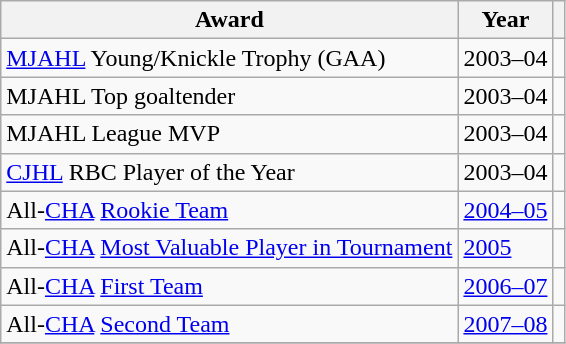<table class="wikitable">
<tr>
<th>Award</th>
<th>Year</th>
<th></th>
</tr>
<tr>
<td><a href='#'>MJAHL</a> Young/Knickle Trophy (GAA)</td>
<td>2003–04</td>
<td></td>
</tr>
<tr>
<td>MJAHL Top goaltender</td>
<td>2003–04</td>
<td></td>
</tr>
<tr>
<td>MJAHL League MVP</td>
<td>2003–04</td>
<td></td>
</tr>
<tr>
<td><a href='#'>CJHL</a> RBC Player of the Year</td>
<td>2003–04</td>
<td></td>
</tr>
<tr>
<td>All-<a href='#'>CHA</a> <a href='#'>Rookie Team</a></td>
<td><a href='#'>2004–05</a></td>
<td></td>
</tr>
<tr>
<td>All-<a href='#'>CHA</a> <a href='#'>Most Valuable Player in Tournament</a></td>
<td><a href='#'>2005</a></td>
<td></td>
</tr>
<tr>
<td>All-<a href='#'>CHA</a> <a href='#'>First Team</a></td>
<td><a href='#'>2006–07</a></td>
<td></td>
</tr>
<tr>
<td>All-<a href='#'>CHA</a> <a href='#'>Second Team</a></td>
<td><a href='#'>2007–08</a></td>
<td></td>
</tr>
<tr>
</tr>
</table>
